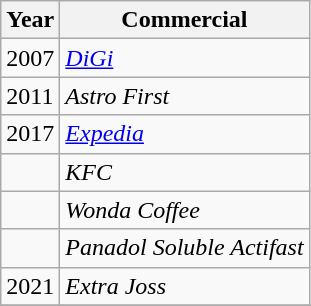<table class="wikitable">
<tr>
<th>Year</th>
<th>Commercial</th>
</tr>
<tr>
<td>2007</td>
<td><em><a href='#'>DiGi</a></em></td>
</tr>
<tr>
<td>2011</td>
<td><em>Astro First</em></td>
</tr>
<tr>
<td>2017</td>
<td><em><a href='#'>Expedia</a></em></td>
</tr>
<tr>
<td></td>
<td><em>KFC</em></td>
</tr>
<tr>
<td></td>
<td><em>Wonda Coffee</em></td>
</tr>
<tr>
<td></td>
<td><em>Panadol Soluble Actifast</em></td>
</tr>
<tr>
<td>2021</td>
<td><em>Extra Joss</em></td>
</tr>
<tr>
</tr>
</table>
